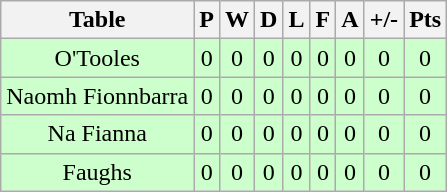<table class="wikitable">
<tr>
<th>Table</th>
<th>P</th>
<th>W</th>
<th>D</th>
<th>L</th>
<th>F</th>
<th>A</th>
<th>+/-</th>
<th>Pts</th>
</tr>
<tr style="text-align:Center; background:#cfc;">
<td>O'Tooles</td>
<td>0</td>
<td>0</td>
<td>0</td>
<td>0</td>
<td>0</td>
<td>0</td>
<td>0</td>
<td>0</td>
</tr>
<tr style="text-align:Center; background:#cfc;">
<td>Naomh Fionnbarra</td>
<td>0</td>
<td>0</td>
<td>0</td>
<td>0</td>
<td>0</td>
<td>0</td>
<td>0</td>
<td>0</td>
</tr>
<tr style="text-align:Center; background:#cfc;">
<td>Na Fianna</td>
<td>0</td>
<td>0</td>
<td>0</td>
<td>0</td>
<td>0</td>
<td>0</td>
<td>0</td>
<td>0</td>
</tr>
<tr style="text-align:Center; background:#cfc;">
<td>Faughs</td>
<td>0</td>
<td>0</td>
<td>0</td>
<td>0</td>
<td>0</td>
<td>0</td>
<td>0</td>
<td>0</td>
</tr>
</table>
